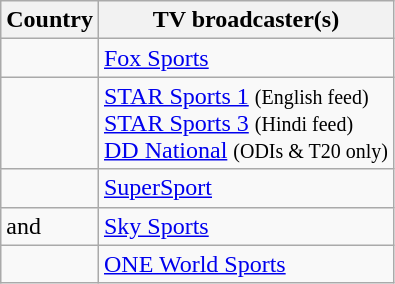<table class="wikitable">
<tr>
<th>Country</th>
<th>TV broadcaster(s)</th>
</tr>
<tr>
<td></td>
<td><a href='#'>Fox Sports</a></td>
</tr>
<tr>
<td></td>
<td><a href='#'>STAR Sports 1</a> <small>(English feed)</small><br><a href='#'>STAR Sports 3</a> <small>(Hindi feed)</small><br><a href='#'>DD National</a> <small>(ODIs & T20 only)</small></td>
</tr>
<tr>
<td></td>
<td><a href='#'>SuperSport</a></td>
</tr>
<tr>
<td> and </td>
<td><a href='#'>Sky Sports</a></td>
</tr>
<tr>
<td></td>
<td><a href='#'>ONE World Sports</a></td>
</tr>
</table>
